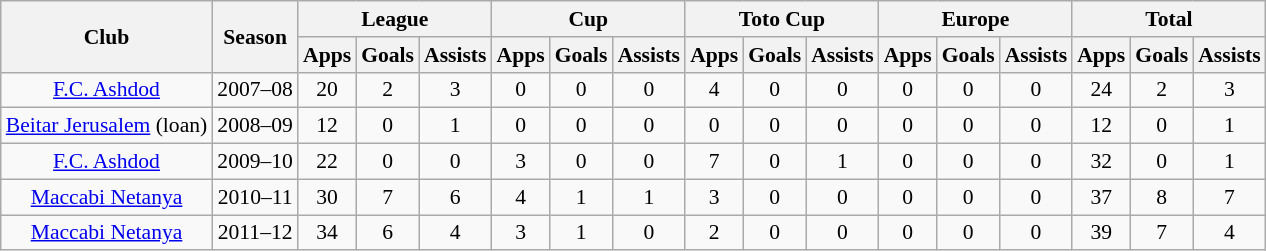<table class="wikitable" style="font-size:90%; text-align: center;">
<tr>
<th rowspan=2>Club</th>
<th rowspan=2>Season</th>
<th colspan=3>League</th>
<th colspan=3>Cup</th>
<th colspan=3>Toto Cup</th>
<th colspan=3>Europe</th>
<th colspan=3>Total</th>
</tr>
<tr>
<th>Apps</th>
<th>Goals</th>
<th>Assists</th>
<th>Apps</th>
<th>Goals</th>
<th>Assists</th>
<th>Apps</th>
<th>Goals</th>
<th>Assists</th>
<th>Apps</th>
<th>Goals</th>
<th>Assists</th>
<th>Apps</th>
<th>Goals</th>
<th>Assists</th>
</tr>
<tr |-||-||-|>
<td rowspan=1 valign="top"><a href='#'>F.C. Ashdod</a></td>
<td>2007–08</td>
<td>20</td>
<td>2</td>
<td>3</td>
<td>0</td>
<td>0</td>
<td>0</td>
<td>4</td>
<td>0</td>
<td>0</td>
<td>0</td>
<td>0</td>
<td>0</td>
<td>24</td>
<td>2</td>
<td>3</td>
</tr>
<tr>
<td rowspan=1 valign="top"><a href='#'>Beitar Jerusalem</a> (loan)</td>
<td>2008–09</td>
<td>12</td>
<td>0</td>
<td>1</td>
<td>0</td>
<td>0</td>
<td>0</td>
<td>0</td>
<td>0</td>
<td>0</td>
<td>0</td>
<td>0</td>
<td>0</td>
<td>12</td>
<td>0</td>
<td>1</td>
</tr>
<tr>
<td rowspan=1 valign="top"><a href='#'>F.C. Ashdod</a></td>
<td>2009–10</td>
<td>22</td>
<td>0</td>
<td>0</td>
<td>3</td>
<td>0</td>
<td>0</td>
<td>7</td>
<td>0</td>
<td>1</td>
<td>0</td>
<td>0</td>
<td>0</td>
<td>32</td>
<td>0</td>
<td>1</td>
</tr>
<tr>
<td rowspan=1 valign="top"><a href='#'>Maccabi Netanya</a></td>
<td>2010–11</td>
<td>30</td>
<td>7</td>
<td>6</td>
<td>4</td>
<td>1</td>
<td>1</td>
<td>3</td>
<td>0</td>
<td>0</td>
<td>0</td>
<td>0</td>
<td>0</td>
<td>37</td>
<td>8</td>
<td>7</td>
</tr>
<tr>
<td rowspan=1 valign="top"><a href='#'>Maccabi Netanya</a></td>
<td>2011–12</td>
<td>34</td>
<td>6</td>
<td>4</td>
<td>3</td>
<td>1</td>
<td>0</td>
<td>2</td>
<td>0</td>
<td>0</td>
<td>0</td>
<td>0</td>
<td>0</td>
<td>39</td>
<td>7</td>
<td>4</td>
</tr>
</table>
